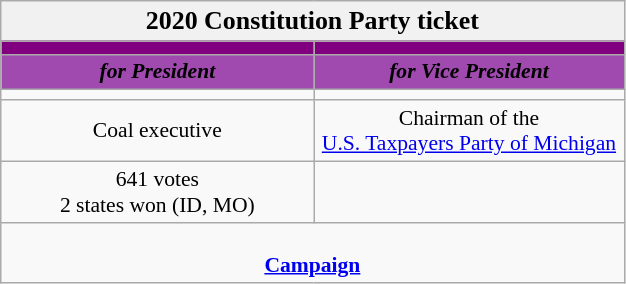<table class="wikitable" style="font-size:90%; text-align:center;">
<tr>
<td colspan="30" style="background:#f1f1f1;"><big><strong>2020 Constitution Party ticket</strong></big></td>
</tr>
<tr>
<th style="width:3em; font-size:135%; background:purple; width:200px;"></th>
<th style="width:3em; font-size:135%; background:purple;"></th>
</tr>
<tr style="color:#000; font-size:100%; background:#A049AF;">
<td style="width:3em; width:200px;"><strong><em>for President</em></strong></td>
<td style="width:3em; width:200px;"><strong><em>for Vice President</em></strong></td>
</tr>
<tr>
<td></td>
<td></td>
</tr>
<tr>
<td>Coal executive</td>
<td>Chairman of the <br> <a href='#'>U.S. Taxpayers Party of Michigan</a></td>
</tr>
<tr>
<td>641 votes<br>2 states won (ID, MO)</td>
<td></td>
</tr>
<tr>
<td colspan="2"><br><a href='#'><strong>Campaign</strong></a></td>
</tr>
</table>
